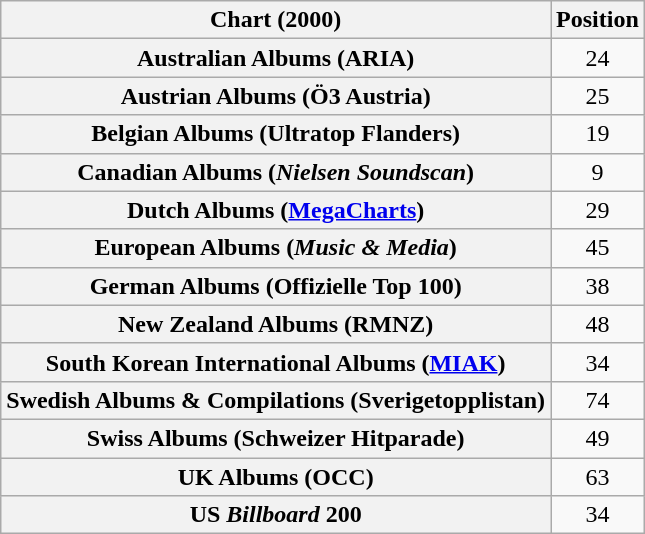<table class="wikitable sortable plainrowheaders" style="text-align:center;">
<tr>
<th scope="col">Chart (2000)</th>
<th scope="col">Position</th>
</tr>
<tr>
<th scope="row">Australian Albums (ARIA)</th>
<td align="center">24</td>
</tr>
<tr>
<th scope="row">Austrian Albums (Ö3 Austria)</th>
<td align="center">25</td>
</tr>
<tr>
<th scope="row">Belgian Albums (Ultratop Flanders)</th>
<td align="center">19</td>
</tr>
<tr>
<th scope="row">Canadian Albums (<em>Nielsen Soundscan</em>)</th>
<td align="center">9</td>
</tr>
<tr>
<th scope="row">Dutch Albums (<a href='#'>MegaCharts</a>)</th>
<td align="center">29</td>
</tr>
<tr>
<th scope="row">European Albums (<em>Music & Media</em>)</th>
<td align="center">45</td>
</tr>
<tr>
<th scope="row">German Albums (Offizielle Top 100)</th>
<td align="center">38</td>
</tr>
<tr>
<th scope="row">New Zealand Albums (RMNZ)</th>
<td align="center">48</td>
</tr>
<tr>
<th scope="row">South Korean International Albums (<a href='#'>MIAK</a>)</th>
<td align="center">34</td>
</tr>
<tr>
<th scope="row">Swedish Albums & Compilations (Sverigetopplistan)</th>
<td align="center">74</td>
</tr>
<tr>
<th scope="row">Swiss Albums (Schweizer Hitparade)</th>
<td align="center">49</td>
</tr>
<tr>
<th scope="row">UK Albums (OCC)</th>
<td align="center">63</td>
</tr>
<tr>
<th scope="row">US <em>Billboard</em> 200</th>
<td align="center">34</td>
</tr>
</table>
